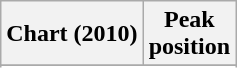<table class="wikitable">
<tr>
<th>Chart (2010)</th>
<th>Peak<br>position</th>
</tr>
<tr>
</tr>
<tr>
</tr>
</table>
